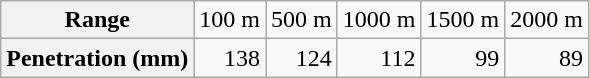<table class="wikitable" style="text-align:right;">
<tr>
<th>Range</th>
<td>100 m</td>
<td>500 m</td>
<td>1000 m</td>
<td>1500 m</td>
<td>2000 m</td>
</tr>
<tr>
<th>Penetration (mm)</th>
<td>138</td>
<td>124</td>
<td>112</td>
<td>99</td>
<td>89</td>
</tr>
</table>
